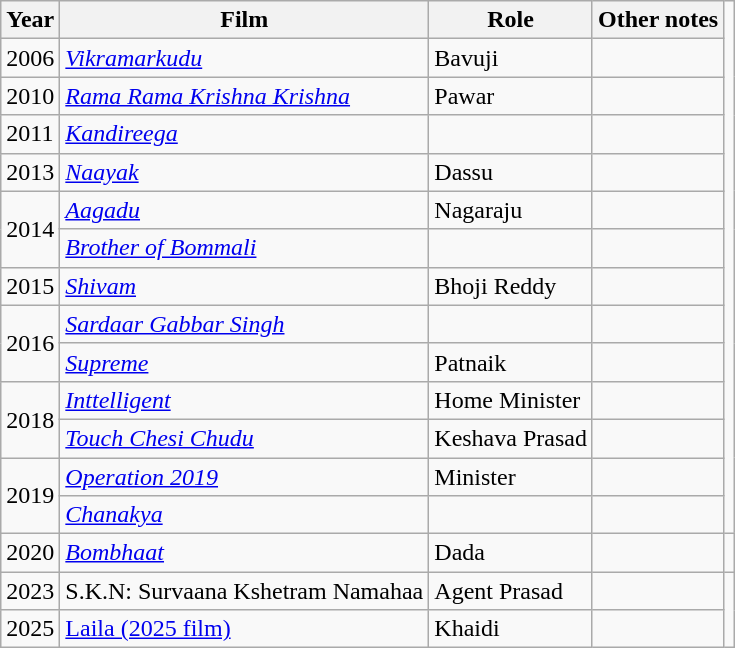<table class="wikitable">
<tr>
<th>Year</th>
<th>Film</th>
<th>Role</th>
<th>Other notes</th>
</tr>
<tr>
<td>2006</td>
<td><em><a href='#'>Vikramarkudu</a></em></td>
<td>Bavuji</td>
<td></td>
</tr>
<tr>
<td Rowspan="1">2010</td>
<td><em><a href='#'>Rama Rama Krishna Krishna</a></em></td>
<td>Pawar</td>
<td></td>
</tr>
<tr>
<td>2011</td>
<td><em><a href='#'>Kandireega</a></em></td>
<td></td>
<td></td>
</tr>
<tr>
<td>2013</td>
<td><em><a href='#'>Naayak</a></em></td>
<td>Dassu</td>
<td></td>
</tr>
<tr>
<td rowspan="2">2014</td>
<td><em><a href='#'>Aagadu</a></em></td>
<td>Nagaraju</td>
<td></td>
</tr>
<tr>
<td><em><a href='#'>Brother of Bommali</a></em></td>
<td></td>
<td></td>
</tr>
<tr>
<td>2015</td>
<td><em><a href='#'>Shivam</a></em></td>
<td>Bhoji Reddy</td>
<td></td>
</tr>
<tr>
<td rowspan="2">2016</td>
<td><em><a href='#'>Sardaar Gabbar Singh</a></em></td>
<td></td>
<td></td>
</tr>
<tr>
<td><em><a href='#'>Supreme</a></em></td>
<td>Patnaik</td>
<td></td>
</tr>
<tr>
<td rowspan="2">2018</td>
<td><em><a href='#'>Inttelligent</a></em></td>
<td>Home Minister</td>
<td></td>
</tr>
<tr>
<td><em><a href='#'>Touch Chesi Chudu</a></em></td>
<td>Keshava Prasad</td>
<td></td>
</tr>
<tr>
<td rowspan="2">2019</td>
<td><em><a href='#'>Operation 2019</a></em></td>
<td>Minister</td>
<td></td>
</tr>
<tr>
<td><em><a href='#'>Chanakya</a></em></td>
<td></td>
<td></td>
</tr>
<tr>
<td>2020</td>
<td><em><a href='#'>Bombhaat</a></em></td>
<td>Dada</td>
<td></td>
<td></td>
</tr>
<tr>
<td>2023</td>
<td>S.K.N: Survaana Kshetram Namahaa</td>
<td>Agent Prasad</td>
<td></td>
</tr>
<tr>
<td>2025</td>
<td><a href='#'>Laila (2025 film)</a></td>
<td>Khaidi</td>
<td></td>
</tr>
</table>
